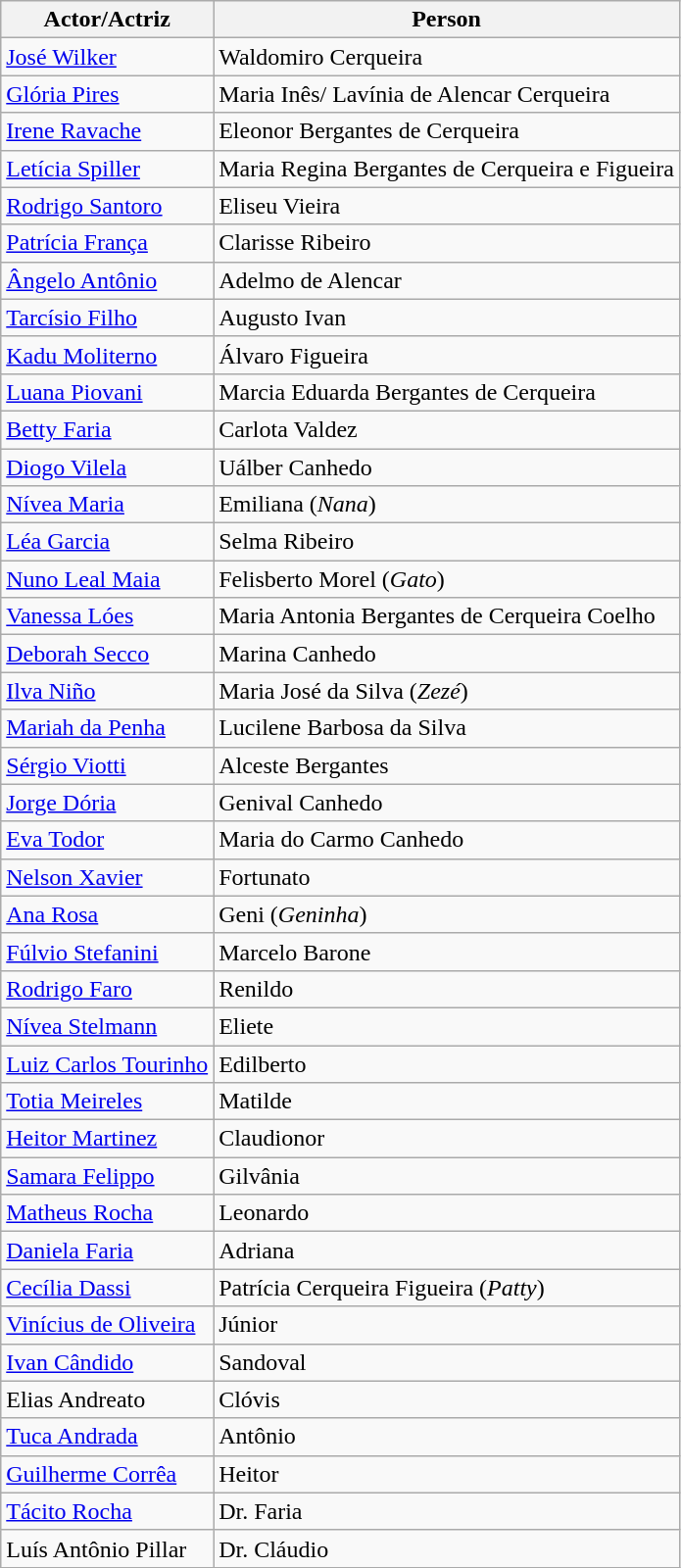<table class="wikitable">
<tr>
<th>Actor/Actriz</th>
<th>Person</th>
</tr>
<tr>
<td><a href='#'>José Wilker</a></td>
<td>Waldomiro Cerqueira</td>
</tr>
<tr>
<td><a href='#'>Glória Pires</a></td>
<td>Maria Inês/ Lavínia de Alencar Cerqueira</td>
</tr>
<tr>
<td><a href='#'>Irene Ravache</a></td>
<td>Eleonor Bergantes de Cerqueira</td>
</tr>
<tr>
<td><a href='#'>Letícia Spiller</a></td>
<td>Maria Regina Bergantes de Cerqueira e Figueira</td>
</tr>
<tr>
<td><a href='#'>Rodrigo Santoro</a></td>
<td>Eliseu Vieira</td>
</tr>
<tr>
<td><a href='#'>Patrícia França</a></td>
<td>Clarisse Ribeiro</td>
</tr>
<tr>
<td><a href='#'>Ângelo Antônio</a></td>
<td>Adelmo de Alencar</td>
</tr>
<tr>
<td><a href='#'>Tarcísio Filho</a></td>
<td>Augusto Ivan</td>
</tr>
<tr>
<td><a href='#'>Kadu Moliterno</a></td>
<td>Álvaro Figueira</td>
</tr>
<tr>
<td><a href='#'>Luana Piovani</a></td>
<td>Marcia Eduarda Bergantes de Cerqueira</td>
</tr>
<tr>
<td><a href='#'>Betty Faria</a></td>
<td>Carlota Valdez</td>
</tr>
<tr>
<td><a href='#'>Diogo Vilela</a></td>
<td>Uálber Canhedo</td>
</tr>
<tr>
<td><a href='#'>Nívea Maria</a></td>
<td>Emiliana (<em>Nana</em>)</td>
</tr>
<tr>
<td><a href='#'>Léa Garcia</a></td>
<td>Selma Ribeiro</td>
</tr>
<tr>
<td><a href='#'>Nuno Leal Maia</a></td>
<td>Felisberto Morel (<em>Gato</em>)</td>
</tr>
<tr>
<td><a href='#'>Vanessa Lóes</a></td>
<td>Maria Antonia Bergantes de Cerqueira Coelho</td>
</tr>
<tr>
<td><a href='#'>Deborah Secco</a></td>
<td>Marina Canhedo</td>
</tr>
<tr>
<td><a href='#'>Ilva Niño</a></td>
<td>Maria José da Silva (<em>Zezé</em>)</td>
</tr>
<tr>
<td><a href='#'>Mariah da Penha</a></td>
<td>Lucilene Barbosa da Silva</td>
</tr>
<tr>
<td><a href='#'>Sérgio Viotti</a></td>
<td>Alceste Bergantes</td>
</tr>
<tr>
<td><a href='#'>Jorge Dória</a></td>
<td>Genival Canhedo</td>
</tr>
<tr>
<td><a href='#'>Eva Todor</a></td>
<td>Maria do Carmo Canhedo</td>
</tr>
<tr>
<td><a href='#'>Nelson Xavier</a></td>
<td>Fortunato</td>
</tr>
<tr>
<td><a href='#'>Ana Rosa</a></td>
<td>Geni (<em>Geninha</em>)</td>
</tr>
<tr>
<td><a href='#'>Fúlvio Stefanini</a></td>
<td>Marcelo Barone</td>
</tr>
<tr>
<td><a href='#'>Rodrigo Faro</a></td>
<td>Renildo</td>
</tr>
<tr>
<td><a href='#'>Nívea Stelmann</a></td>
<td>Eliete</td>
</tr>
<tr>
<td><a href='#'>Luiz Carlos Tourinho</a></td>
<td>Edilberto</td>
</tr>
<tr>
<td><a href='#'>Totia Meireles</a></td>
<td>Matilde</td>
</tr>
<tr>
<td><a href='#'>Heitor Martinez</a></td>
<td>Claudionor</td>
</tr>
<tr>
<td><a href='#'>Samara Felippo</a></td>
<td>Gilvânia</td>
</tr>
<tr>
<td><a href='#'>Matheus Rocha</a></td>
<td>Leonardo</td>
</tr>
<tr>
<td><a href='#'>Daniela Faria</a></td>
<td>Adriana</td>
</tr>
<tr>
<td><a href='#'>Cecília Dassi</a></td>
<td>Patrícia Cerqueira Figueira (<em>Patty</em>)</td>
</tr>
<tr>
<td><a href='#'>Vinícius de Oliveira</a></td>
<td>Júnior</td>
</tr>
<tr>
<td><a href='#'>Ivan Cândido</a></td>
<td>Sandoval</td>
</tr>
<tr>
<td>Elias Andreato</td>
<td>Clóvis</td>
</tr>
<tr>
<td><a href='#'>Tuca Andrada</a></td>
<td>Antônio</td>
</tr>
<tr>
<td><a href='#'>Guilherme Corrêa</a></td>
<td>Heitor</td>
</tr>
<tr>
<td><a href='#'>Tácito Rocha</a></td>
<td>Dr. Faria</td>
</tr>
<tr>
<td>Luís Antônio Pillar</td>
<td>Dr. Cláudio</td>
</tr>
</table>
